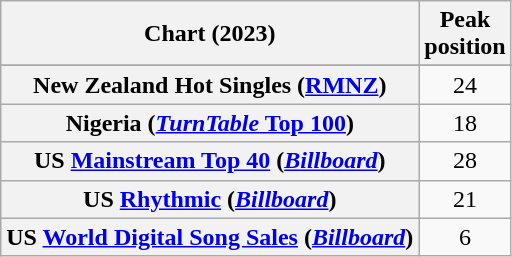<table class="wikitable sortable plainrowheaders" style="text-align:center">
<tr>
<th scope="col">Chart (2023)</th>
<th scope="col">Peak<br>position</th>
</tr>
<tr>
</tr>
<tr>
<th scope="row">New Zealand Hot Singles (<a href='#'>RMNZ</a>)</th>
<td>24</td>
</tr>
<tr>
<th scope="row">Nigeria (<a href='#'><em>TurnTable</em> Top 100</a>)</th>
<td>18</td>
</tr>
<tr>
<th scope="row">US <a href='#'>Mainstream Top 40</a> (<em><a href='#'>Billboard</a></em>)</th>
<td>28</td>
</tr>
<tr>
<th scope="row">US <a href='#'>Rhythmic</a> (<em><a href='#'>Billboard</a></em>)</th>
<td>21</td>
</tr>
<tr>
<th scope="row">US <a href='#'>World Digital Song Sales</a> (<em><a href='#'>Billboard</a></em>)</th>
<td>6</td>
</tr>
</table>
